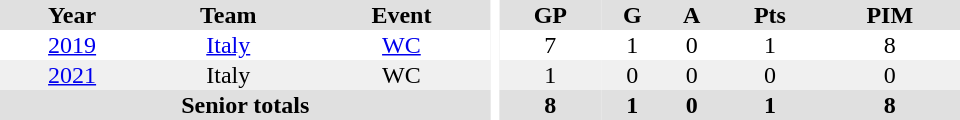<table border="0" cellpadding="1" cellspacing="0" ID="Table3" style="text-align:center; width:40em">
<tr ALIGN="center" bgcolor="#e0e0e0">
<th>Year</th>
<th>Team</th>
<th>Event</th>
<th rowspan="99" bgcolor="#ffffff"></th>
<th>GP</th>
<th>G</th>
<th>A</th>
<th>Pts</th>
<th>PIM</th>
</tr>
<tr>
<td><a href='#'>2019</a></td>
<td><a href='#'>Italy</a></td>
<td><a href='#'>WC</a></td>
<td>7</td>
<td>1</td>
<td>0</td>
<td>1</td>
<td>8</td>
</tr>
<tr bgcolor="#f0f0f0">
<td><a href='#'>2021</a></td>
<td>Italy</td>
<td>WC</td>
<td>1</td>
<td>0</td>
<td>0</td>
<td>0</td>
<td>0</td>
</tr>
<tr bgcolor="#e0e0e0">
<th colspan="3">Senior totals</th>
<th>8</th>
<th>1</th>
<th>0</th>
<th>1</th>
<th>8</th>
</tr>
</table>
